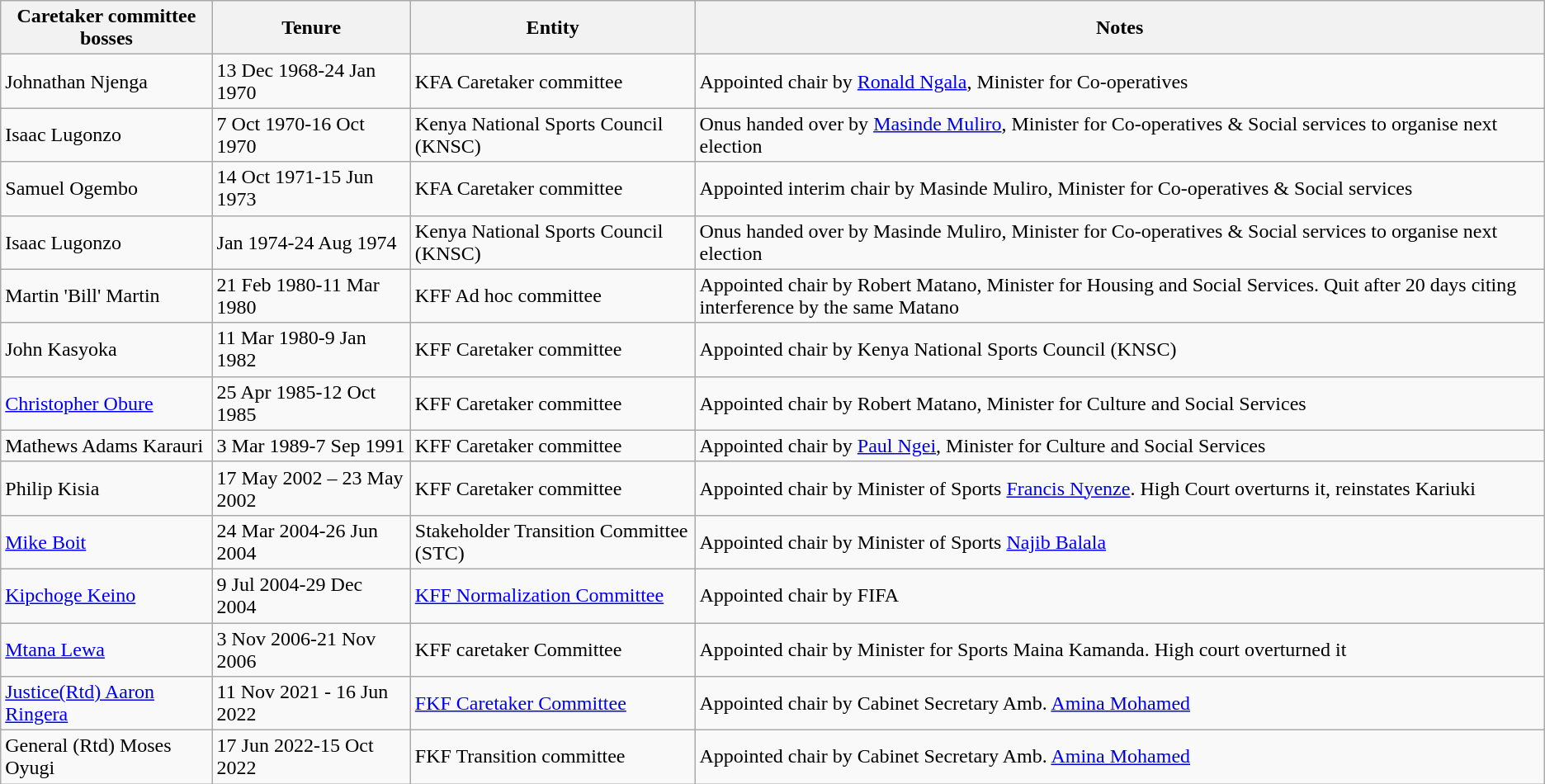<table class="wikitable">
<tr>
<th>Caretaker committee bosses</th>
<th>Tenure</th>
<th>Entity</th>
<th>Notes</th>
</tr>
<tr>
<td>Johnathan Njenga</td>
<td>13 Dec 1968-24 Jan 1970</td>
<td>KFA Caretaker committee</td>
<td>Appointed chair by <a href='#'>Ronald Ngala</a>, Minister for Co-operatives</td>
</tr>
<tr>
<td>Isaac Lugonzo</td>
<td>7 Oct 1970-16 Oct 1970</td>
<td>Kenya National Sports Council (KNSC)</td>
<td>Onus handed over by <a href='#'>Masinde Muliro</a>, Minister for Co-operatives & Social services to organise next election</td>
</tr>
<tr>
<td>Samuel Ogembo</td>
<td>14 Oct 1971-15 Jun 1973</td>
<td>KFA Caretaker committee</td>
<td>Appointed interim chair by Masinde Muliro, Minister for Co-operatives & Social services</td>
</tr>
<tr>
<td>Isaac Lugonzo</td>
<td>Jan 1974-24 Aug 1974</td>
<td>Kenya National Sports Council (KNSC)</td>
<td>Onus handed over by Masinde Muliro, Minister for Co-operatives & Social services to organise next election</td>
</tr>
<tr>
<td>Martin 'Bill' Martin</td>
<td>21 Feb 1980-11 Mar 1980</td>
<td>KFF Ad hoc committee</td>
<td>Appointed chair  by Robert Matano, Minister for Housing and Social Services. Quit after 20 days citing interference by the same Matano</td>
</tr>
<tr>
<td>John Kasyoka</td>
<td>11 Mar 1980-9 Jan 1982</td>
<td>KFF Caretaker committee</td>
<td>Appointed chair by Kenya National Sports Council (KNSC)</td>
</tr>
<tr>
<td><a href='#'>Christopher Obure</a></td>
<td>25 Apr 1985-12 Oct 1985</td>
<td>KFF Caretaker committee</td>
<td>Appointed chair by Robert Matano, Minister for Culture and Social Services</td>
</tr>
<tr>
<td>Mathews Adams Karauri</td>
<td>3 Mar 1989-7 Sep 1991</td>
<td>KFF Caretaker committee</td>
<td>Appointed chair by <a href='#'>Paul Ngei</a>, Minister for Culture and Social Services</td>
</tr>
<tr>
<td>Philip Kisia</td>
<td>17 May 2002 – 23 May 2002</td>
<td>KFF Caretaker committee</td>
<td>Appointed chair by Minister of Sports <a href='#'>Francis Nyenze</a>. High Court overturns it, reinstates Kariuki</td>
</tr>
<tr>
<td><a href='#'>Mike Boit</a></td>
<td>24 Mar 2004-26 Jun  2004</td>
<td>Stakeholder Transition Committee (STC)</td>
<td>Appointed chair by Minister of Sports <a href='#'>Najib Balala</a></td>
</tr>
<tr>
<td><a href='#'>Kipchoge Keino</a></td>
<td>9 Jul  2004-29 Dec 2004</td>
<td><a href='#'>KFF Normalization Committee</a></td>
<td>Appointed chair by FIFA</td>
</tr>
<tr>
<td><a href='#'>Mtana Lewa</a></td>
<td>3 Nov 2006-21 Nov 2006</td>
<td>KFF caretaker Committee</td>
<td>Appointed chair by Minister for Sports Maina Kamanda. High court overturned it</td>
</tr>
<tr>
<td><a href='#'>Justice(Rtd) Aaron Ringera</a></td>
<td>11 Nov 2021 - 16 Jun 2022</td>
<td><a href='#'>FKF Caretaker Committee</a></td>
<td>Appointed chair by Cabinet Secretary Amb. <a href='#'>Amina Mohamed</a></td>
</tr>
<tr>
<td>General (Rtd) Moses Oyugi</td>
<td>17 Jun 2022-15 Oct 2022</td>
<td>FKF Transition committee</td>
<td>Appointed chair by Cabinet Secretary Amb. <a href='#'>Amina Mohamed</a></td>
</tr>
</table>
